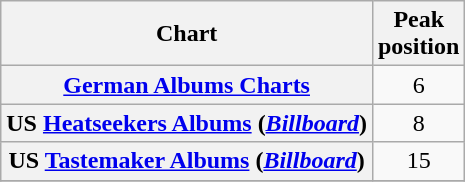<table class="wikitable plainrowheaders sortable" style="text-align:center;" border="1">
<tr>
<th scope="col">Chart</th>
<th scope="col">Peak<br>position</th>
</tr>
<tr>
<th scope="row"><a href='#'>German Albums Charts</a></th>
<td>6</td>
</tr>
<tr>
<th scope="row">US <a href='#'>Heatseekers Albums</a> (<em><a href='#'>Billboard</a></em>)</th>
<td>8</td>
</tr>
<tr>
<th scope="row">US <a href='#'>Tastemaker Albums</a> (<em><a href='#'>Billboard</a></em>)</th>
<td>15</td>
</tr>
<tr>
</tr>
</table>
